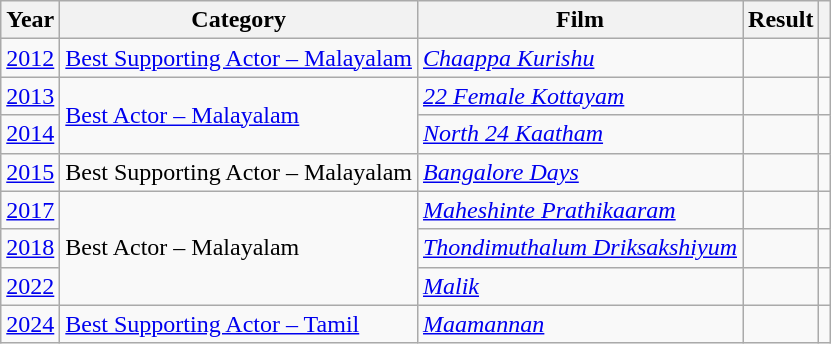<table class="wikitable sortable plainrowheaders">
<tr>
<th scope="col">Year</th>
<th scope="col">Category</th>
<th scope="col">Film</th>
<th scope="col">Result</th>
<th scope="col" class="unsortable"></th>
</tr>
<tr>
<td><a href='#'>2012</a></td>
<td><a href='#'>Best Supporting Actor – Malayalam</a></td>
<td><em><a href='#'>Chaappa Kurishu</a></em></td>
<td></td>
<td></td>
</tr>
<tr>
<td><a href='#'>2013</a></td>
<td rowspan="2"><a href='#'>Best Actor – Malayalam</a></td>
<td><em><a href='#'>22 Female Kottayam</a></em></td>
<td></td>
<td></td>
</tr>
<tr>
<td><a href='#'>2014</a></td>
<td><em><a href='#'>North 24 Kaatham</a></em></td>
<td></td>
<td></td>
</tr>
<tr>
<td><a href='#'>2015</a></td>
<td>Best Supporting Actor – Malayalam</td>
<td><em><a href='#'>Bangalore Days</a></em></td>
<td></td>
<td></td>
</tr>
<tr>
<td><a href='#'>2017</a></td>
<td rowspan="3">Best Actor – Malayalam</td>
<td><em><a href='#'>Maheshinte Prathikaaram</a></em></td>
<td></td>
<td></td>
</tr>
<tr>
<td><a href='#'>2018</a></td>
<td><em><a href='#'>Thondimuthalum Driksakshiyum</a></em></td>
<td></td>
<td></td>
</tr>
<tr>
<td><a href='#'>2022</a></td>
<td><em><a href='#'>Malik</a></em></td>
<td></td>
<td></td>
</tr>
<tr>
<td><a href='#'>2024</a></td>
<td><a href='#'>Best Supporting Actor – Tamil</a></td>
<td><em><a href='#'>Maamannan</a></em></td>
<td></td>
<td></td>
</tr>
</table>
